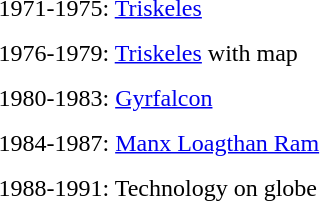<table cellspacing="10px">
<tr valign="top">
<td>1971-1975: <a href='#'>Triskeles</a><br></td>
</tr>
<tr valign="top">
<td>1976-1979: <a href='#'>Triskeles</a> with map<br></td>
</tr>
<tr valign="top">
<td>1980-1983: <a href='#'>Gyrfalcon</a><br></td>
</tr>
<tr valign="top">
<td>1984-1987: <a href='#'>Manx Loagthan Ram</a><br></td>
</tr>
<tr valign="top">
<td>1988-1991: Technology on globe<br></td>
</tr>
</table>
